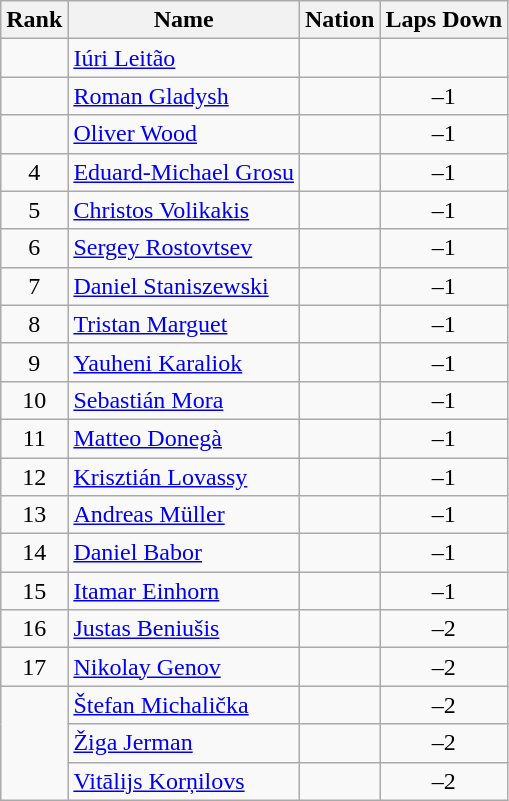<table class="wikitable sortable" style="text-align:center">
<tr>
<th>Rank</th>
<th>Name</th>
<th>Nation</th>
<th>Laps Down</th>
</tr>
<tr>
<td></td>
<td align=left><a href='#'>Iúri Leitão</a></td>
<td align=left></td>
<td></td>
</tr>
<tr>
<td></td>
<td align=left><a href='#'>Roman Gladysh</a></td>
<td align=left></td>
<td>–1</td>
</tr>
<tr>
<td></td>
<td align=left><a href='#'>Oliver Wood</a></td>
<td align=left></td>
<td>–1</td>
</tr>
<tr>
<td>4</td>
<td align=left><a href='#'>Eduard-Michael Grosu</a></td>
<td align=left></td>
<td>–1</td>
</tr>
<tr>
<td>5</td>
<td align=left><a href='#'>Christos Volikakis</a></td>
<td align=left></td>
<td>–1</td>
</tr>
<tr>
<td>6</td>
<td align=left><a href='#'>Sergey Rostovtsev</a></td>
<td align=left></td>
<td>–1</td>
</tr>
<tr>
<td>7</td>
<td align=left><a href='#'>Daniel Staniszewski</a></td>
<td align=left></td>
<td>–1</td>
</tr>
<tr>
<td>8</td>
<td align=left><a href='#'>Tristan Marguet</a></td>
<td align=left></td>
<td>–1</td>
</tr>
<tr>
<td>9</td>
<td align=left><a href='#'>Yauheni Karaliok</a></td>
<td align=left></td>
<td>–1</td>
</tr>
<tr>
<td>10</td>
<td align=left><a href='#'>Sebastián Mora</a></td>
<td align=left></td>
<td>–1</td>
</tr>
<tr>
<td>11</td>
<td align=left><a href='#'>Matteo Donegà</a></td>
<td align=left></td>
<td>–1</td>
</tr>
<tr>
<td>12</td>
<td align=left><a href='#'>Krisztián Lovassy</a></td>
<td align=left></td>
<td>–1</td>
</tr>
<tr>
<td>13</td>
<td align=left><a href='#'>Andreas Müller</a></td>
<td align=left></td>
<td>–1</td>
</tr>
<tr>
<td>14</td>
<td align=left><a href='#'>Daniel Babor</a></td>
<td align=left></td>
<td>–1</td>
</tr>
<tr>
<td>15</td>
<td align=left><a href='#'>Itamar Einhorn</a></td>
<td align=left></td>
<td>–1</td>
</tr>
<tr>
<td>16</td>
<td align=left><a href='#'>Justas Beniušis</a></td>
<td align=left></td>
<td>–2</td>
</tr>
<tr>
<td>17</td>
<td align=left><a href='#'>Nikolay Genov</a></td>
<td align=left></td>
<td>–2</td>
</tr>
<tr>
<td rowspan=3></td>
<td align=left><a href='#'>Štefan Michalička</a></td>
<td align=left></td>
<td>–2</td>
</tr>
<tr>
<td align=left><a href='#'>Žiga Jerman</a></td>
<td align=left></td>
<td>–2</td>
</tr>
<tr>
<td align=left><a href='#'>Vitālijs Korņilovs</a></td>
<td align=left></td>
<td>–2</td>
</tr>
</table>
